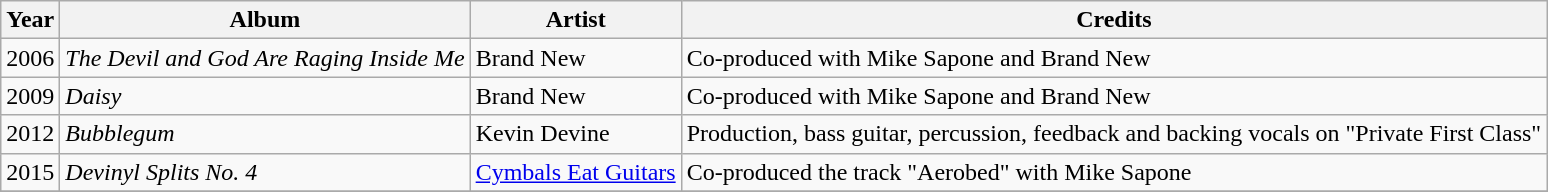<table class="wikitable">
<tr>
<th>Year</th>
<th>Album</th>
<th>Artist</th>
<th>Credits</th>
</tr>
<tr>
<td>2006</td>
<td><em>The Devil and God Are Raging Inside Me</em></td>
<td>Brand New</td>
<td>Co-produced with Mike Sapone and Brand New</td>
</tr>
<tr>
<td>2009</td>
<td><em>Daisy</em></td>
<td>Brand New</td>
<td>Co-produced with Mike Sapone and Brand New</td>
</tr>
<tr>
<td>2012</td>
<td><em>Bubblegum</em></td>
<td>Kevin Devine</td>
<td>Production, bass guitar, percussion, feedback and backing vocals on "Private First Class"</td>
</tr>
<tr>
<td>2015</td>
<td><em>Devinyl Splits No. 4</em></td>
<td><a href='#'>Cymbals Eat Guitars</a></td>
<td>Co-produced the track "Aerobed" with Mike Sapone</td>
</tr>
<tr>
</tr>
</table>
